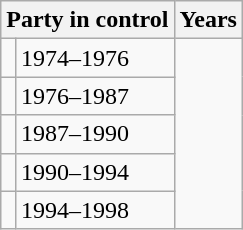<table class="wikitable">
<tr>
<th colspan="2">Party in control</th>
<th>Years</th>
</tr>
<tr>
<td></td>
<td>1974–1976</td>
</tr>
<tr>
<td></td>
<td>1976–1987</td>
</tr>
<tr>
<td></td>
<td>1987–1990</td>
</tr>
<tr>
<td></td>
<td>1990–1994</td>
</tr>
<tr>
<td></td>
<td>1994–1998</td>
</tr>
</table>
